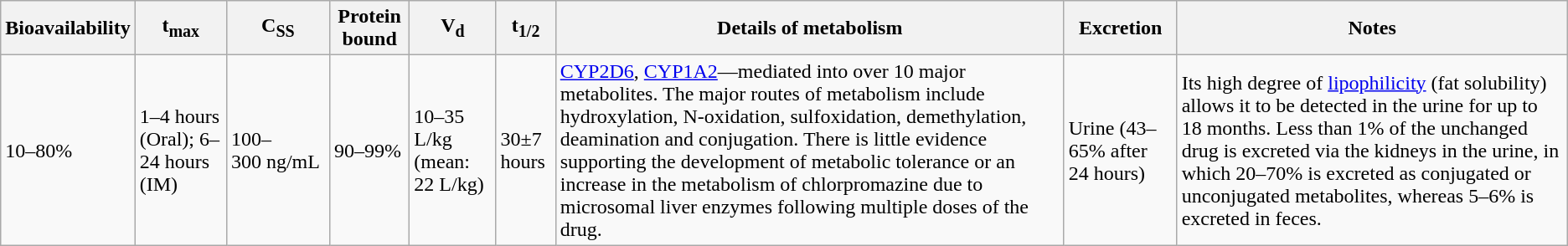<table class = wikitable>
<tr>
<th>Bioavailability</th>
<th>t<sub>max</sub></th>
<th>C<sub>SS</sub></th>
<th>Protein bound</th>
<th>V<sub>d</sub></th>
<th>t<sub>1/2</sub></th>
<th>Details of metabolism</th>
<th>Excretion</th>
<th>Notes</th>
</tr>
<tr>
<td>10–80%</td>
<td>1–4 hours (Oral); 6–24 hours (IM)</td>
<td>100–300 ng/mL</td>
<td>90–99%</td>
<td>10–35 L/kg (mean: 22 L/kg)</td>
<td>30±7 hours</td>
<td><a href='#'>CYP2D6</a>, <a href='#'>CYP1A2</a>—mediated into over 10 major metabolites. The major routes of metabolism include hydroxylation, N-oxidation, sulfoxidation, demethylation, deamination and conjugation. There is little evidence supporting the development of metabolic tolerance or an increase in the metabolism of chlorpromazine due to microsomal liver enzymes following multiple doses of the drug.</td>
<td>Urine (43–65% after 24 hours)</td>
<td>Its high degree of <a href='#'>lipophilicity</a> (fat solubility) allows it to be detected in the urine for up to 18 months. Less than 1% of the unchanged drug is excreted via the kidneys in the urine, in which 20–70% is excreted as conjugated or unconjugated metabolites, whereas 5–6% is excreted in feces.</td>
</tr>
</table>
